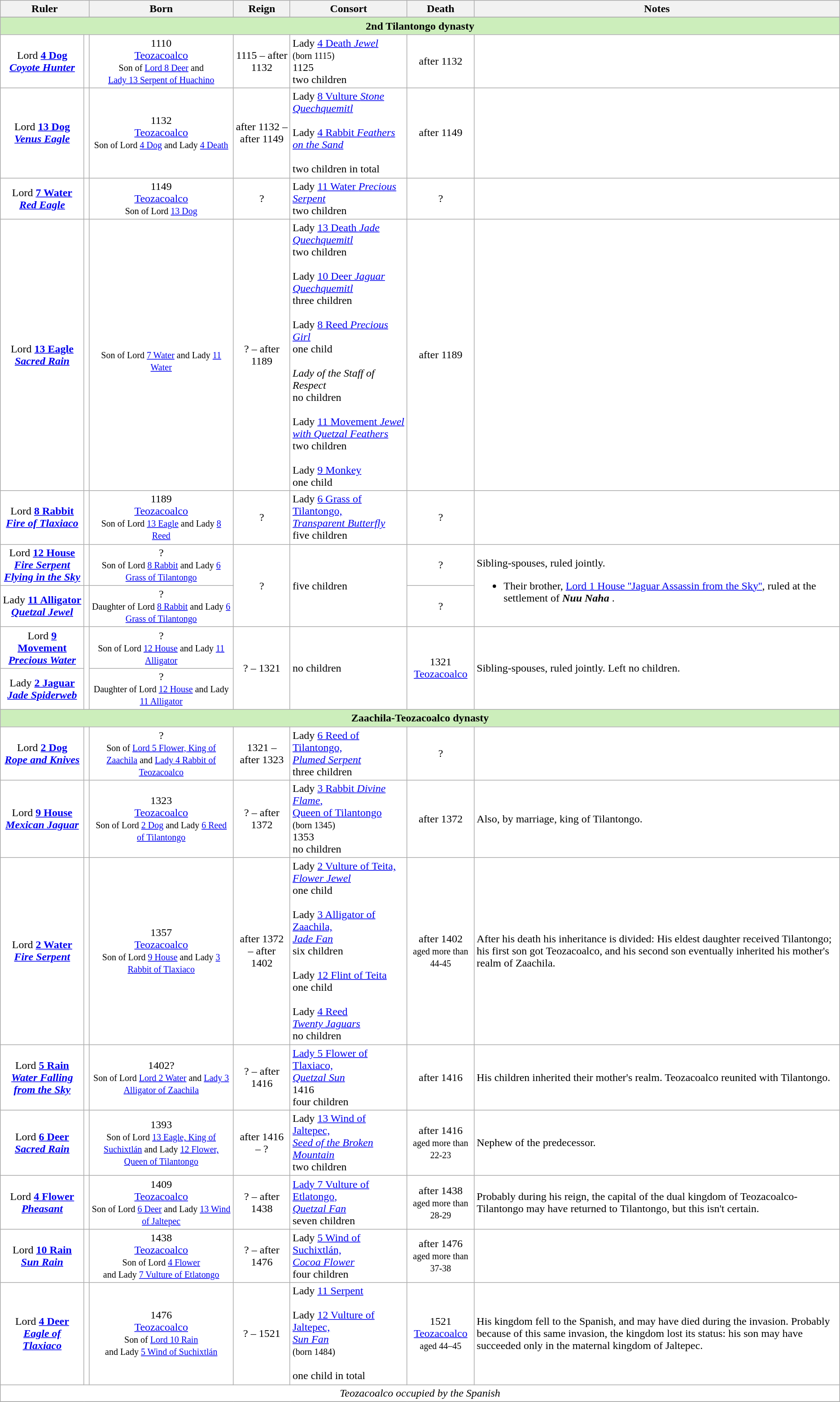<table class="wikitable">
<tr>
<th colspan=2>Ruler</th>
<th>Born</th>
<th>Reign</th>
<th>Consort</th>
<th>Death</th>
<th>Notes</th>
</tr>
<tr>
</tr>
<tr bgcolor=#ceb>
<td align="center" colspan="7"><strong>2nd Tilantongo dynasty</strong></td>
</tr>
<tr bgcolor=#fff>
<td align="center">Lord <strong><a href='#'>4 Dog<br><em>Coyote Hunter</em></a></strong></td>
<td></td>
<td align="center">1110<br><a href='#'>Teozacoalco</a><br><small>Son of <a href='#'>Lord 8 Deer</a> and<br> <a href='#'>Lady 13 Serpent of Huachino</a></small></td>
<td align="center">1115 – after 1132</td>
<td>Lady <a href='#'>4 Death <em>Jewel</em></a><br><small>(born 1115)</small><br>1125<br>two children</td>
<td align="center">after 1132</td>
<td></td>
</tr>
<tr bgcolor=#fff>
<td align="center">Lord <strong><a href='#'>13 Dog<br><em>Venus Eagle</em></a></strong></td>
<td></td>
<td align="center">1132<br><a href='#'>Teozacoalco</a><br><small>Son of Lord <a href='#'>4 Dog</a> and Lady <a href='#'>4 Death</a></small></td>
<td align="center">after 1132 – after 1149</td>
<td>Lady <a href='#'>8 Vulture <em>Stone Quechquemitl</em></a><br><br>Lady <a href='#'>4 Rabbit <em>Feathers on the Sand</em></a><br><br>two children in total</td>
<td align="center">after 1149</td>
<td></td>
</tr>
<tr bgcolor=#fff>
<td align="center">Lord <strong><a href='#'>7 Water<br><em>Red Eagle</em></a></strong></td>
<td></td>
<td align="center">1149<br><a href='#'>Teozacoalco</a><br><small>Son of Lord <a href='#'>13 Dog</a></small></td>
<td align="center">?</td>
<td>Lady <a href='#'>11 Water <em>Precious Serpent</em></a><br>two children</td>
<td align="center">?</td>
<td></td>
</tr>
<tr bgcolor=#fff>
<td align="center">Lord <strong><a href='#'>13 Eagle<br><em>Sacred Rain</em></a></strong></td>
<td></td>
<td align="center"><br><small>Son of Lord <a href='#'>7 Water</a> and Lady <a href='#'>11 Water</a></small></td>
<td align="center">? – after 1189</td>
<td>Lady <a href='#'>13 Death <em>Jade Quechquemitl</em></a><br>two children<br><br>Lady <a href='#'>10 Deer <em>Jaguar Quechquemitl</em></a><br>three children<br><br>Lady <a href='#'>8 Reed <em>Precious Girl</em></a><br>one child<br><br><em>Lady of the Staff of Respect</em><br>no children<br><br>Lady <a href='#'>11 Movement <em>Jewel with Quetzal Feathers</em></a><br>two children<br><br>Lady <a href='#'>9 Monkey</a><br>one child</td>
<td align="center">after 1189</td>
<td></td>
</tr>
<tr bgcolor=#fff>
<td align="center">Lord <strong><a href='#'>8 Rabbit<br><em>Fire of Tlaxiaco</em></a></strong></td>
<td></td>
<td align="center">1189<br><a href='#'>Teozacoalco</a><br><small>Son of Lord <a href='#'>13 Eagle</a> and Lady <a href='#'>8 Reed</a></small></td>
<td align="center">?</td>
<td>Lady <a href='#'>6 Grass of Tilantongo,<br><em>Transparent Butterfly</em></a><br>five children</td>
<td align="center">?</td>
<td></td>
</tr>
<tr bgcolor=#fff>
<td align="center">Lord <strong><a href='#'>12 House<br><em>Fire Serpent Flying in the Sky</em></a></strong></td>
<td></td>
<td align="center">?<br><small>Son of Lord <a href='#'>8 Rabbit</a> and Lady <a href='#'>6 Grass of Tilantongo</a></small></td>
<td align="center" rowspan="2">?</td>
<td rowspan="2">five children</td>
<td align="center">?</td>
<td rowspan="2">Sibling-spouses, ruled jointly.<br><ul><li>Their brother, <a href='#'>Lord 1 House ''Jaguar Assassin from the Sky''</a>, ruled at the settlement of <strong> <em>Nuu Naha</em> </strong>.</li></ul></td>
</tr>
<tr bgcolor=#fff>
<td align="center">Lady <strong><a href='#'>11 Alligator<br><em>Quetzal Jewel</em></a></strong></td>
<td></td>
<td align="center">?<br><small>Daughter of Lord <a href='#'>8 Rabbit</a> and Lady <a href='#'>6 Grass of Tilantongo</a></small></td>
<td align="center">?</td>
</tr>
<tr bgcolor=#fff>
<td align="center">Lord <strong><a href='#'>9 Movement<br><em>Precious Water</em></a></strong></td>
<td rowspan="2"></td>
<td align="center">?<br><small>Son of Lord <a href='#'>12 House</a> and Lady <a href='#'>11 Alligator</a></small></td>
<td align="center" rowspan="2">? – 1321</td>
<td rowspan="2">no children</td>
<td align="center" rowspan="2">1321<br><a href='#'>Teozacoalco</a></td>
<td rowspan="2">Sibling-spouses, ruled jointly. Left no children.</td>
</tr>
<tr bgcolor=#fff>
<td align="center">Lady <strong><a href='#'>2 Jaguar<br><em>Jade Spiderweb</em></a></strong></td>
<td align="center">?<br><small>Daughter of Lord <a href='#'>12 House</a> and Lady <a href='#'>11 Alligator</a></small></td>
</tr>
<tr bgcolor=#ceb>
<td align="center" colspan="7"><strong>Zaachila-Teozacoalco dynasty</strong></td>
</tr>
<tr bgcolor=#fff>
<td align="center">Lord <strong><a href='#'>2 Dog<br><em>Rope and Knives</em></a></strong></td>
<td></td>
<td align="center">?<br><small>Son of <a href='#'>Lord 5 Flower, King of Zaachila</a> and <a href='#'>Lady 4 Rabbit of Teozacoalco</a></small></td>
<td align="center">1321 – after 1323</td>
<td>Lady <a href='#'>6 Reed of Tilantongo,<br><em>Plumed Serpent</em></a><br>three children</td>
<td align="center">?</td>
<td></td>
</tr>
<tr bgcolor=#fff>
<td align="center">Lord <strong><a href='#'>9 House<br><em>Mexican Jaguar</em></a></strong></td>
<td></td>
<td align="center">1323<br><a href='#'>Teozacoalco</a><br><small>Son of Lord <a href='#'>2 Dog</a> and Lady <a href='#'>6 Reed of Tilantongo</a></small></td>
<td align="center">? – after 1372</td>
<td>Lady <a href='#'>3 Rabbit <em>Divine Flame</em>,<br>Queen of Tilantongo</a><br><small>(born 1345)</small><br>1353<br>no children</td>
<td align="center">after 1372</td>
<td>Also, by marriage, king of Tilantongo.</td>
</tr>
<tr bgcolor=#fff>
<td align="center">Lord <strong><a href='#'>2 Water<br><em>Fire Serpent</em></a></strong></td>
<td></td>
<td align="center">1357<br><a href='#'>Teozacoalco</a><br><small>Son of Lord <a href='#'>9 House</a> and Lady <a href='#'>3 Rabbit of Tlaxiaco</a></small></td>
<td align="center">after 1372 – after 1402</td>
<td>Lady <a href='#'>2 Vulture of Teita,<br><em>Flower Jewel</em></a><br>one child<br><br>Lady <a href='#'>3 Alligator of Zaachila,<br><em>Jade Fan</em></a><br>six children<br><br>Lady <a href='#'>12 Flint of Teita</a><br>one child<br><br>Lady <a href='#'>4 Reed<br><em>Twenty Jaguars</em></a><br>no children</td>
<td align="center">after 1402<br><small>aged more than 44-45</small></td>
<td>After his death his inheritance is divided: His eldest daughter received Tilantongo; his first son got Teozacoalco, and his second son eventually inherited his mother's realm of Zaachila.</td>
</tr>
<tr bgcolor=#fff>
<td align="center">Lord <strong><a href='#'>5 Rain<br><em>Water Falling from the Sky</em></a></strong></td>
<td></td>
<td align="center">1402?<br><small>Son of Lord <a href='#'>Lord 2 Water</a> and <a href='#'>Lady 3 Alligator of Zaachila</a></small></td>
<td align="center">? – after 1416</td>
<td><a href='#'>Lady 5 Flower of Tlaxiaco,<br><em>Quetzal Sun</em></a><br>1416<br>four children</td>
<td align="center">after 1416</td>
<td>His children inherited their mother's realm. Teozacoalco reunited with Tilantongo.</td>
</tr>
<tr bgcolor=#fff>
<td align="center">Lord <strong><a href='#'>6 Deer<br><em>Sacred Rain</em></a></strong></td>
<td></td>
<td align="center">1393<br><small>Son of Lord <a href='#'>13 Eagle, King of Suchixtlán</a> and Lady <a href='#'>12 Flower, Queen of Tilantongo</a></small></td>
<td align="center">after 1416 – ?</td>
<td>Lady <a href='#'>13 Wind of Jaltepec,<br><em>Seed of the Broken Mountain</em></a><br>two children</td>
<td align="center">after 1416<br><small>aged more than 22-23</small></td>
<td>Nephew of the predecessor.</td>
</tr>
<tr bgcolor=#fff>
<td align="center">Lord <strong><a href='#'>4 Flower<br><em>Pheasant</em></a></strong></td>
<td></td>
<td align="center">1409<br><a href='#'>Teozacoalco</a><br><small>Son of Lord <a href='#'>6 Deer</a> and Lady <a href='#'>13 Wind of Jaltepec</a></small></td>
<td align="center">? – after 1438</td>
<td><a href='#'>Lady 7 Vulture of Etlatongo,<br><em>Quetzal Fan</em></a><br>seven children</td>
<td align="center">after 1438<br><small>aged more than 28-29</small></td>
<td>Probably during his reign, the capital of the dual kingdom of Teozacoalco-Tilantongo may have returned to Tilantongo, but this isn't certain.</td>
</tr>
<tr bgcolor=#fff>
<td align="center">Lord <strong><a href='#'>10 Rain<br><em>Sun Rain</em></a></strong></td>
<td></td>
<td align="center">1438<br><a href='#'>Teozacoalco</a><br><small>Son of Lord <a href='#'>4 Flower</a><br>and Lady <a href='#'>7 Vulture of Etlatongo</a></small></td>
<td align="center">? – after 1476</td>
<td>Lady <a href='#'>5 Wind of Suchixtlán,<br><em>Cocoa Flower</em></a><br>four children</td>
<td align="center">after 1476<br><small>aged more than 37-38</small></td>
<td></td>
</tr>
<tr bgcolor=#fff>
<td align="center">Lord <strong><a href='#'>4 Deer<br><em>Eagle of Tlaxiaco</em></a></strong></td>
<td></td>
<td align="center">1476<br><a href='#'>Teozacoalco</a><br><small>Son of <a href='#'>Lord 10 Rain</a><br>and Lady <a href='#'>5 Wind of Suchixtlán</a></small></td>
<td align="center">? – 1521</td>
<td>Lady <a href='#'>11 Serpent</a><br><br>Lady <a href='#'>12 Vulture of Jaltepec,<br><em>Sun Fan</em></a><br><small>(born 1484)</small><br><br>one child in total</td>
<td align="center">1521<br><a href='#'>Teozacoalco</a><br><small>aged 44–45</small></td>
<td>His kingdom fell to the Spanish, and may have died during the invasion. Probably because of this same invasion, the kingdom lost its status: his son may have succeeded only in the maternal kingdom of Jaltepec.</td>
</tr>
<tr bgcolor=#fff>
<td align="center" colspan="7"><em>Teozacoalco occupied by the Spanish</em></td>
</tr>
<tr>
</tr>
</table>
